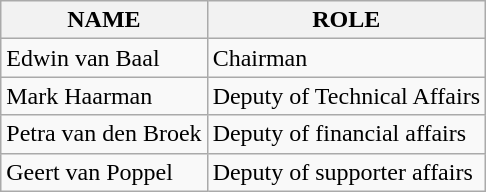<table class="wikitable">
<tr>
<th align="left">NAME</th>
<th align="left">ROLE</th>
</tr>
<tr>
<td> Edwin van Baal</td>
<td align="left">Chairman</td>
</tr>
<tr>
<td> Mark Haarman</td>
<td align="left">Deputy of Technical Affairs</td>
</tr>
<tr>
<td> Petra van den Broek</td>
<td align="left">Deputy of financial affairs</td>
</tr>
<tr>
<td> Geert van Poppel</td>
<td align="left">Deputy of supporter affairs</td>
</tr>
</table>
